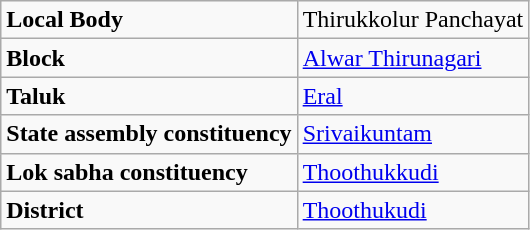<table class="wikitable">
<tr>
<td><strong>Local Body</strong></td>
<td>Thirukkolur Panchayat</td>
</tr>
<tr>
<td><strong>Block</strong></td>
<td><a href='#'>Alwar Thirunagari</a></td>
</tr>
<tr>
<td><strong>Taluk</strong></td>
<td><a href='#'>Eral</a></td>
</tr>
<tr>
<td><strong>State assembly constituency</strong></td>
<td><a href='#'>Srivaikuntam</a></td>
</tr>
<tr>
<td><strong>Lok sabha constituency</strong></td>
<td><a href='#'>Thoothukkudi</a></td>
</tr>
<tr>
<td><strong>District</strong></td>
<td><a href='#'>Thoothukudi</a></td>
</tr>
</table>
